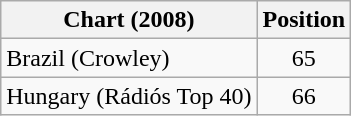<table class="wikitable">
<tr>
<th>Chart (2008)</th>
<th>Position</th>
</tr>
<tr>
<td>Brazil (Crowley)</td>
<td style="text-align:center;">65</td>
</tr>
<tr>
<td>Hungary (Rádiós Top 40)</td>
<td align="center">66</td>
</tr>
</table>
